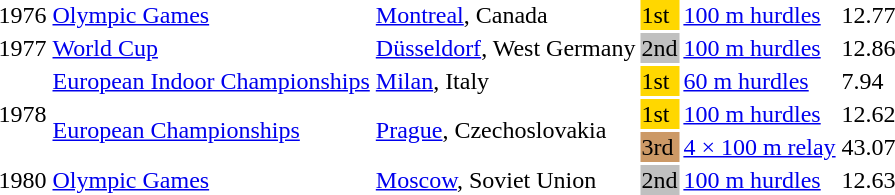<table>
<tr>
<td>1976</td>
<td><a href='#'>Olympic Games</a></td>
<td><a href='#'>Montreal</a>, Canada</td>
<td bgcolor="gold">1st</td>
<td><a href='#'>100 m hurdles</a></td>
<td>12.77</td>
</tr>
<tr>
<td>1977</td>
<td><a href='#'>World Cup</a></td>
<td><a href='#'>Düsseldorf</a>, West Germany</td>
<td bgcolor=silver>2nd</td>
<td><a href='#'>100 m hurdles</a></td>
<td>12.86</td>
</tr>
<tr>
<td rowspan=3>1978</td>
<td><a href='#'>European Indoor Championships</a></td>
<td><a href='#'>Milan</a>, Italy</td>
<td bgcolor="gold">1st</td>
<td><a href='#'>60 m hurdles</a></td>
<td>7.94 </td>
</tr>
<tr>
<td rowspan=2><a href='#'>European Championships</a></td>
<td rowspan=2><a href='#'>Prague</a>, Czechoslovakia</td>
<td bgcolor="gold">1st</td>
<td><a href='#'>100 m hurdles</a></td>
<td>12.62 </td>
</tr>
<tr>
<td bgcolor=cc9966>3rd</td>
<td><a href='#'>4 × 100 m relay</a></td>
<td>43.07</td>
</tr>
<tr>
<td>1980</td>
<td><a href='#'>Olympic Games</a></td>
<td><a href='#'>Moscow</a>, Soviet Union</td>
<td bgcolor="silver">2nd</td>
<td><a href='#'>100 m hurdles</a></td>
<td>12.63</td>
</tr>
</table>
